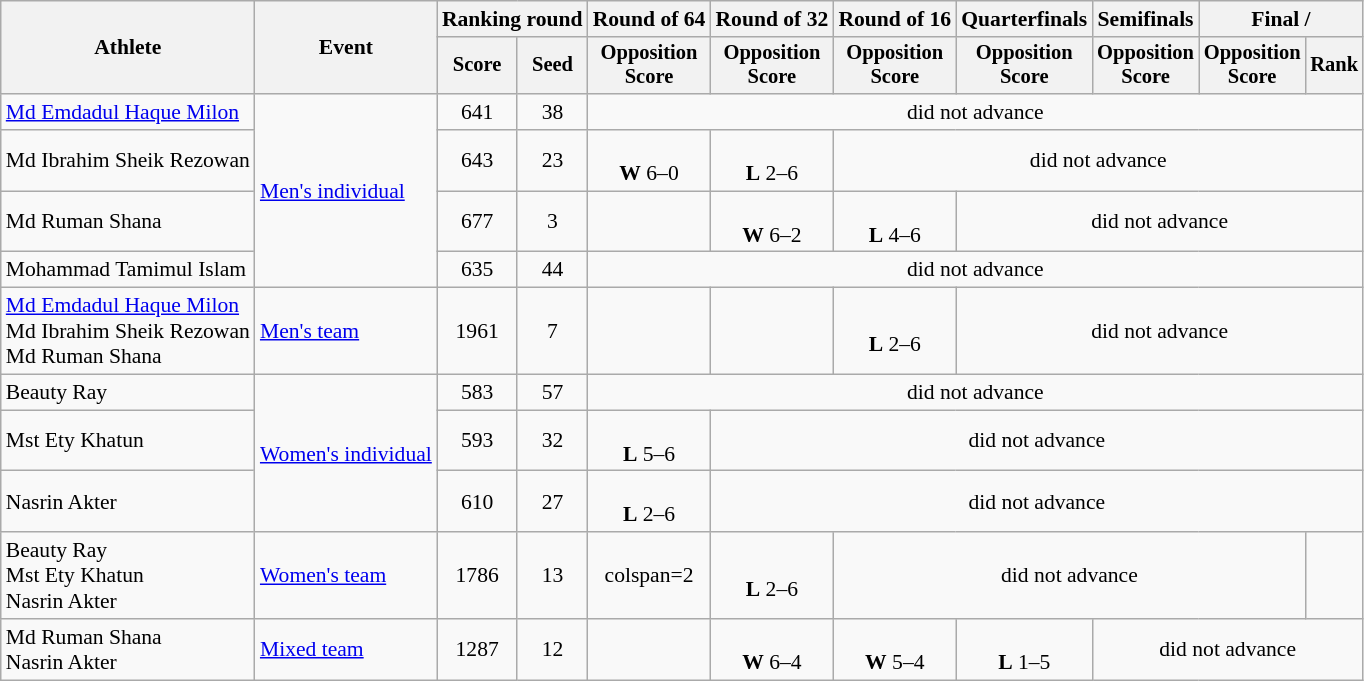<table class="wikitable" style="font-size:90%; text-align:center;">
<tr>
<th rowspan="2">Athlete</th>
<th rowspan="2">Event</th>
<th colspan="2">Ranking round</th>
<th>Round of 64</th>
<th>Round of 32</th>
<th>Round of 16</th>
<th>Quarterfinals</th>
<th>Semifinals</th>
<th colspan=2>Final / </th>
</tr>
<tr style=font-size:95%>
<th>Score</th>
<th>Seed</th>
<th>Opposition<br>Score</th>
<th>Opposition<br>Score</th>
<th>Opposition<br>Score</th>
<th>Opposition<br>Score</th>
<th>Opposition<br>Score</th>
<th>Opposition<br>Score</th>
<th>Rank</th>
</tr>
<tr>
<td align=left><a href='#'>Md Emdadul Haque Milon</a></td>
<td align=left rowspan=4><a href='#'>Men's individual</a></td>
<td>641</td>
<td>38</td>
<td colspan=7>did not advance</td>
</tr>
<tr>
<td align=left>Md Ibrahim Sheik Rezowan</td>
<td>643</td>
<td>23</td>
<td><br><strong>W</strong> 6–0</td>
<td><br><strong>L</strong> 2–6</td>
<td colspan=7>did not advance</td>
</tr>
<tr>
<td align=left>Md Ruman Shana</td>
<td>677</td>
<td>3</td>
<td></td>
<td><br><strong>W</strong> 6–2</td>
<td><br><strong>L</strong> 4–6</td>
<td colspan=4>did not advance</td>
</tr>
<tr>
<td align=left>Mohammad Tamimul Islam</td>
<td>635</td>
<td>44</td>
<td colspan=7>did not advance</td>
</tr>
<tr>
<td align=left><a href='#'>Md Emdadul Haque Milon</a><br>Md Ibrahim Sheik Rezowan<br>Md Ruman Shana</td>
<td align=left><a href='#'>Men's team</a></td>
<td>1961</td>
<td>7</td>
<td></td>
<td></td>
<td><br><strong>L</strong> 2–6</td>
<td colspan=4>did not advance</td>
</tr>
<tr>
<td align=left>Beauty Ray</td>
<td align=left rowspan=3><a href='#'>Women's individual</a></td>
<td>583</td>
<td>57</td>
<td colspan=7>did not advance</td>
</tr>
<tr>
<td align=left>Mst Ety Khatun</td>
<td>593</td>
<td>32</td>
<td><br><strong>L</strong> 5–6</td>
<td colspan=6>did not advance</td>
</tr>
<tr>
<td align=left>Nasrin Akter</td>
<td>610</td>
<td>27</td>
<td><br><strong>L</strong> 2–6</td>
<td colspan=6>did not advance</td>
</tr>
<tr>
<td align=left>Beauty Ray<br>Mst Ety Khatun<br>Nasrin Akter</td>
<td align=left><a href='#'>Women's team</a></td>
<td>1786</td>
<td>13</td>
<td>colspan=2</td>
<td><br><strong>L</strong> 2–6</td>
<td colspan=4>did not advance</td>
</tr>
<tr>
<td align=left>Md Ruman Shana<br>Nasrin Akter</td>
<td align=left><a href='#'>Mixed team</a></td>
<td>1287</td>
<td>12</td>
<td></td>
<td><br><strong>W</strong> 6–4</td>
<td><br><strong>W</strong> 5–4</td>
<td><br><strong>L</strong> 1–5</td>
<td colspan=3>did not advance</td>
</tr>
</table>
